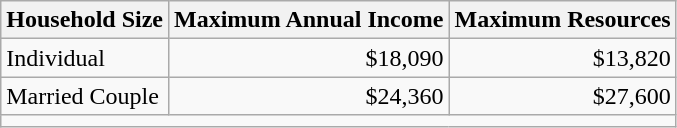<table class="wikitable">
<tr>
<th>Household Size</th>
<th>Maximum Annual Income</th>
<th>Maximum Resources </th>
</tr>
<tr>
<td>Individual</td>
<td align="right">$18,090</td>
<td align="right">$13,820</td>
</tr>
<tr>
<td>Married Couple</td>
<td align="right">$24,360</td>
<td align="right">$27,600</td>
</tr>
<tr>
<td colspan="3"></td>
</tr>
</table>
